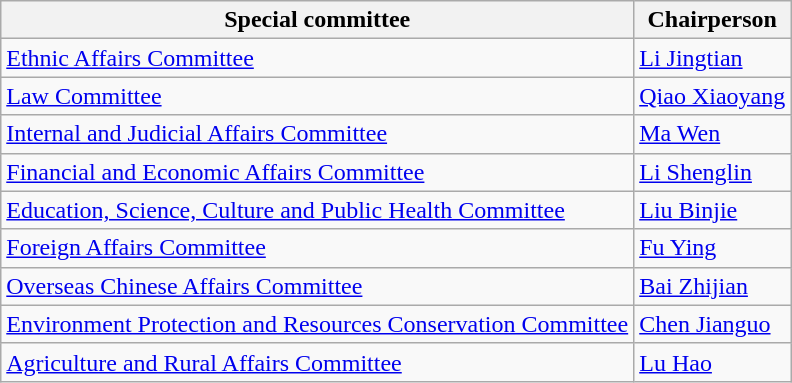<table class="wikitable">
<tr>
<th>Special committee</th>
<th>Chairperson</th>
</tr>
<tr>
<td><a href='#'>Ethnic Affairs Committee</a></td>
<td><a href='#'>Li Jingtian</a></td>
</tr>
<tr>
<td><a href='#'>Law Committee</a></td>
<td><a href='#'>Qiao Xiaoyang</a></td>
</tr>
<tr>
<td><a href='#'>Internal and Judicial Affairs Committee</a></td>
<td><a href='#'>Ma Wen</a></td>
</tr>
<tr>
<td><a href='#'>Financial and Economic Affairs Committee</a></td>
<td><a href='#'>Li Shenglin</a></td>
</tr>
<tr>
<td><a href='#'>Education, Science, Culture and Public Health Committee</a></td>
<td><a href='#'>Liu Binjie</a></td>
</tr>
<tr>
<td><a href='#'>Foreign Affairs Committee</a></td>
<td><a href='#'>Fu Ying</a></td>
</tr>
<tr>
<td><a href='#'>Overseas Chinese Affairs Committee</a></td>
<td><a href='#'>Bai Zhijian</a></td>
</tr>
<tr>
<td><a href='#'>Environment Protection and Resources Conservation Committee</a></td>
<td><a href='#'>Chen Jianguo</a></td>
</tr>
<tr>
<td><a href='#'>Agriculture and Rural Affairs Committee</a></td>
<td><a href='#'>Lu Hao</a></td>
</tr>
</table>
